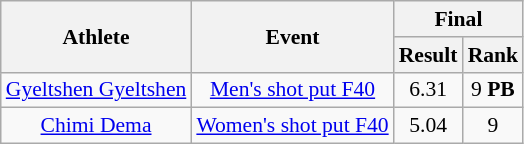<table class=wikitable style="text-align: center; font-size:90%">
<tr>
<th rowspan="2">Athlete</th>
<th rowspan="2">Event</th>
<th colspan="3">Final</th>
</tr>
<tr>
<th>Result</th>
<th>Rank</th>
</tr>
<tr>
<td><a href='#'>Gyeltshen Gyeltshen</a></td>
<td><a href='#'>Men's shot put F40</a></td>
<td>6.31</td>
<td>9 <strong>PB</strong></td>
</tr>
<tr>
<td><a href='#'>Chimi Dema</a></td>
<td><a href='#'>Women's shot put F40</a></td>
<td>5.04</td>
<td>9</td>
</tr>
</table>
